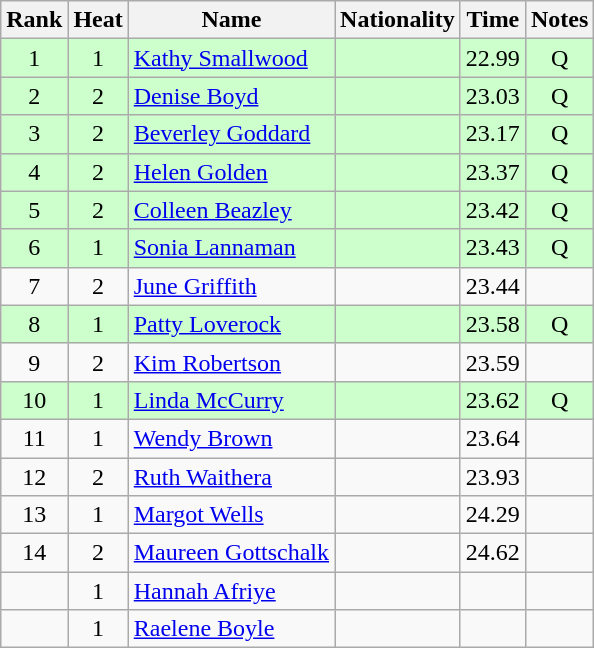<table class="wikitable sortable" style="text-align:center">
<tr>
<th>Rank</th>
<th>Heat</th>
<th>Name</th>
<th>Nationality</th>
<th>Time</th>
<th>Notes</th>
</tr>
<tr bgcolor=ccffcc>
<td>1</td>
<td>1</td>
<td align=left><a href='#'>Kathy Smallwood</a></td>
<td align=left></td>
<td>22.99</td>
<td>Q</td>
</tr>
<tr bgcolor=ccffcc>
<td>2</td>
<td>2</td>
<td align=left><a href='#'>Denise Boyd</a></td>
<td align=left></td>
<td>23.03</td>
<td>Q</td>
</tr>
<tr bgcolor=ccffcc>
<td>3</td>
<td>2</td>
<td align=left><a href='#'>Beverley Goddard</a></td>
<td align=left></td>
<td>23.17</td>
<td>Q</td>
</tr>
<tr bgcolor=ccffcc>
<td>4</td>
<td>2</td>
<td align=left><a href='#'>Helen Golden</a></td>
<td align=left></td>
<td>23.37</td>
<td>Q</td>
</tr>
<tr bgcolor=ccffcc>
<td>5</td>
<td>2</td>
<td align=left><a href='#'>Colleen Beazley</a></td>
<td align=left></td>
<td>23.42</td>
<td>Q</td>
</tr>
<tr bgcolor=ccffcc>
<td>6</td>
<td>1</td>
<td align=left><a href='#'>Sonia Lannaman</a></td>
<td align=left></td>
<td>23.43</td>
<td>Q</td>
</tr>
<tr>
<td>7</td>
<td>2</td>
<td align=left><a href='#'>June Griffith</a></td>
<td align=left></td>
<td>23.44</td>
<td></td>
</tr>
<tr bgcolor=ccffcc>
<td>8</td>
<td>1</td>
<td align=left><a href='#'>Patty Loverock</a></td>
<td align=left></td>
<td>23.58</td>
<td>Q</td>
</tr>
<tr>
<td>9</td>
<td>2</td>
<td align=left><a href='#'>Kim Robertson</a></td>
<td align=left></td>
<td>23.59</td>
<td></td>
</tr>
<tr bgcolor=ccffcc>
<td>10</td>
<td>1</td>
<td align=left><a href='#'>Linda McCurry</a></td>
<td align=left></td>
<td>23.62</td>
<td>Q</td>
</tr>
<tr>
<td>11</td>
<td>1</td>
<td align=left><a href='#'>Wendy Brown</a></td>
<td align=left></td>
<td>23.64</td>
<td></td>
</tr>
<tr>
<td>12</td>
<td>2</td>
<td align=left><a href='#'>Ruth Waithera</a></td>
<td align=left></td>
<td>23.93</td>
<td></td>
</tr>
<tr>
<td>13</td>
<td>1</td>
<td align=left><a href='#'>Margot Wells</a></td>
<td align=left></td>
<td>24.29</td>
<td></td>
</tr>
<tr>
<td>14</td>
<td>2</td>
<td align=left><a href='#'>Maureen Gottschalk</a></td>
<td align=left></td>
<td>24.62</td>
<td></td>
</tr>
<tr>
<td></td>
<td>1</td>
<td align=left><a href='#'>Hannah Afriye</a></td>
<td align=left></td>
<td></td>
<td></td>
</tr>
<tr>
<td></td>
<td>1</td>
<td align=left><a href='#'>Raelene Boyle</a></td>
<td align=left></td>
<td></td>
<td></td>
</tr>
</table>
